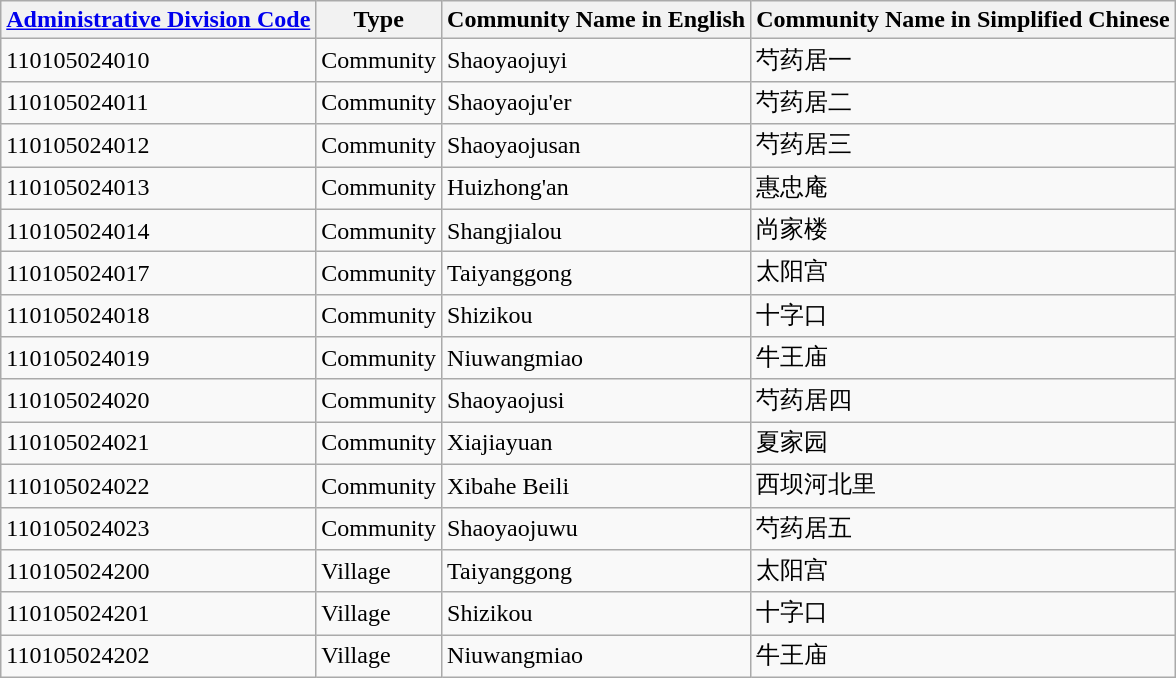<table class="wikitable sortable">
<tr>
<th><a href='#'>Administrative Division Code</a></th>
<th>Type</th>
<th>Community Name in English</th>
<th>Community Name in Simplified Chinese</th>
</tr>
<tr>
<td>110105024010</td>
<td>Community</td>
<td>Shaoyaojuyi</td>
<td>芍药居一</td>
</tr>
<tr>
<td>110105024011</td>
<td>Community</td>
<td>Shaoyaoju'er</td>
<td>芍药居二</td>
</tr>
<tr>
<td>110105024012</td>
<td>Community</td>
<td>Shaoyaojusan</td>
<td>芍药居三</td>
</tr>
<tr>
<td>110105024013</td>
<td>Community</td>
<td>Huizhong'an</td>
<td>惠忠庵</td>
</tr>
<tr>
<td>110105024014</td>
<td>Community</td>
<td>Shangjialou</td>
<td>尚家楼</td>
</tr>
<tr>
<td>110105024017</td>
<td>Community</td>
<td>Taiyanggong</td>
<td>太阳宫</td>
</tr>
<tr>
<td>110105024018</td>
<td>Community</td>
<td>Shizikou</td>
<td>十字口</td>
</tr>
<tr>
<td>110105024019</td>
<td>Community</td>
<td>Niuwangmiao</td>
<td>牛王庙</td>
</tr>
<tr>
<td>110105024020</td>
<td>Community</td>
<td>Shaoyaojusi</td>
<td>芍药居四</td>
</tr>
<tr>
<td>110105024021</td>
<td>Community</td>
<td>Xiajiayuan</td>
<td>夏家园</td>
</tr>
<tr>
<td>110105024022</td>
<td>Community</td>
<td>Xibahe Beili</td>
<td>西坝河北里</td>
</tr>
<tr>
<td>110105024023</td>
<td>Community</td>
<td>Shaoyaojuwu</td>
<td>芍药居五</td>
</tr>
<tr>
<td>110105024200</td>
<td>Village</td>
<td>Taiyanggong</td>
<td>太阳宫</td>
</tr>
<tr>
<td>110105024201</td>
<td>Village</td>
<td>Shizikou</td>
<td>十字口</td>
</tr>
<tr>
<td>110105024202</td>
<td>Village</td>
<td>Niuwangmiao</td>
<td>牛王庙</td>
</tr>
</table>
